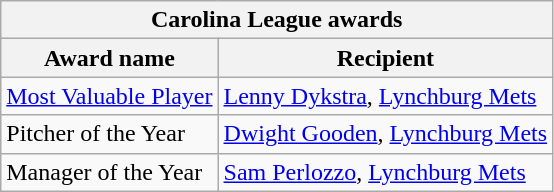<table class="wikitable">
<tr>
<th colspan="2">Carolina League awards</th>
</tr>
<tr>
<th>Award name</th>
<th>Recipient</th>
</tr>
<tr>
<td><a href='#'>Most Valuable Player</a></td>
<td><a href='#'>Lenny Dykstra</a>, <a href='#'>Lynchburg Mets</a></td>
</tr>
<tr>
<td>Pitcher of the Year</td>
<td><a href='#'>Dwight Gooden</a>, <a href='#'>Lynchburg Mets</a></td>
</tr>
<tr>
<td>Manager of the Year</td>
<td><a href='#'>Sam Perlozzo</a>, <a href='#'>Lynchburg Mets</a></td>
</tr>
</table>
